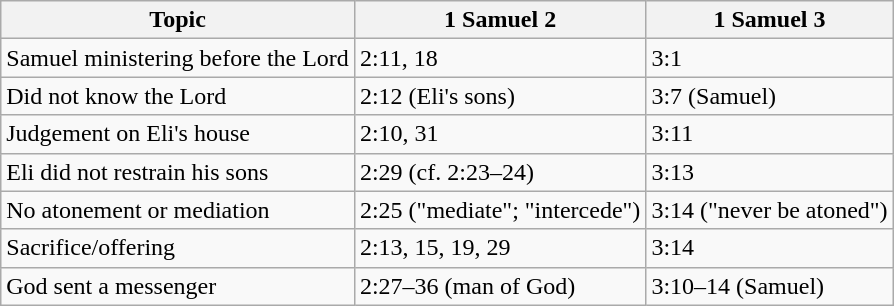<table class=wikitable>
<tr>
<th>Topic</th>
<th>1 Samuel 2</th>
<th>1 Samuel 3</th>
</tr>
<tr>
<td>Samuel ministering before the Lord</td>
<td>2:11, 18</td>
<td>3:1</td>
</tr>
<tr>
<td>Did not know the Lord</td>
<td>2:12 (Eli's sons)</td>
<td>3:7 (Samuel)</td>
</tr>
<tr>
<td>Judgement on Eli's house</td>
<td>2:10, 31</td>
<td>3:11</td>
</tr>
<tr>
<td>Eli did not restrain his sons</td>
<td>2:29 (cf. 2:23–24)</td>
<td>3:13</td>
</tr>
<tr>
<td>No atonement or mediation</td>
<td>2:25 ("mediate"; "intercede")</td>
<td>3:14 ("never be atoned")</td>
</tr>
<tr>
<td>Sacrifice/offering</td>
<td>2:13, 15, 19, 29</td>
<td>3:14</td>
</tr>
<tr>
<td>God sent a messenger</td>
<td>2:27–36 (man of God)</td>
<td>3:10–14 (Samuel)</td>
</tr>
</table>
